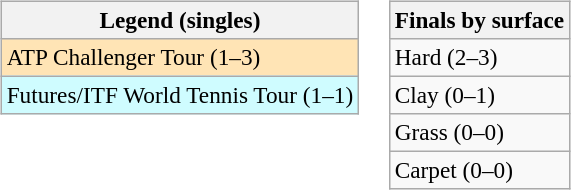<table>
<tr valign=top>
<td><br><table class=wikitable style=font-size:97%>
<tr>
<th>Legend (singles)</th>
</tr>
<tr bgcolor=moccasin>
<td>ATP Challenger Tour (1–3)</td>
</tr>
<tr bgcolor=cffcff>
<td>Futures/ITF World Tennis Tour (1–1)</td>
</tr>
</table>
</td>
<td><br><table class=wikitable style=font-size:97%>
<tr>
<th>Finals by surface</th>
</tr>
<tr>
<td>Hard (2–3)</td>
</tr>
<tr>
<td>Clay (0–1)</td>
</tr>
<tr>
<td>Grass (0–0)</td>
</tr>
<tr>
<td>Carpet (0–0)</td>
</tr>
</table>
</td>
</tr>
</table>
